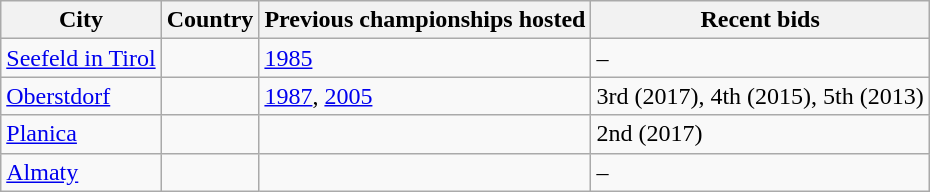<table class="wikitable">
<tr>
<th>City</th>
<th>Country</th>
<th>Previous championships hosted</th>
<th>Recent bids</th>
</tr>
<tr>
<td><a href='#'>Seefeld in Tirol</a></td>
<td></td>
<td><a href='#'>1985</a></td>
<td>–</td>
</tr>
<tr>
<td><a href='#'>Oberstdorf</a></td>
<td></td>
<td><a href='#'>1987</a>, <a href='#'>2005</a></td>
<td>3rd (2017), 4th (2015), 5th (2013)</td>
</tr>
<tr>
<td><a href='#'>Planica</a></td>
<td></td>
<td></td>
<td>2nd (2017)</td>
</tr>
<tr>
<td><a href='#'>Almaty</a></td>
<td></td>
<td></td>
<td>–</td>
</tr>
</table>
